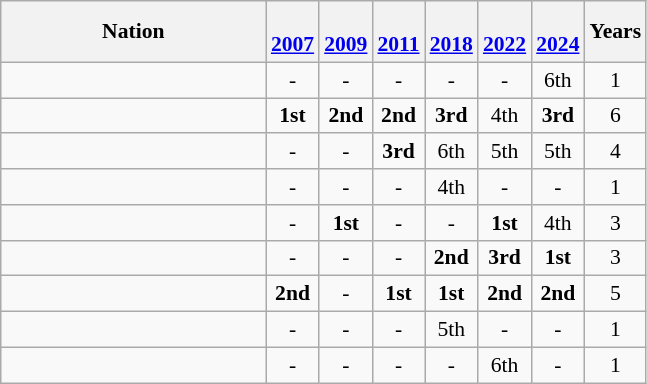<table class="wikitable" style="text-align:center; font-size:90%">
<tr>
<th width=170>Nation</th>
<th><br><a href='#'>2007</a></th>
<th><br><a href='#'>2009</a></th>
<th><br><a href='#'>2011</a></th>
<th><br><a href='#'>2018</a></th>
<th><br><a href='#'>2022</a></th>
<th><br><a href='#'>2024</a></th>
<th>Years</th>
</tr>
<tr>
<td align=left></td>
<td>-</td>
<td>-</td>
<td>-</td>
<td>-</td>
<td>-</td>
<td>6th</td>
<td>1</td>
</tr>
<tr>
<td align=left></td>
<td><strong>1st</strong></td>
<td><strong>2nd</strong></td>
<td><strong>2nd</strong></td>
<td><strong>3rd</strong></td>
<td>4th</td>
<td><strong>3rd</strong></td>
<td>6</td>
</tr>
<tr>
<td align=left></td>
<td>-</td>
<td>-</td>
<td><strong>3rd</strong></td>
<td>6th</td>
<td>5th</td>
<td>5th</td>
<td>4</td>
</tr>
<tr>
<td align=left></td>
<td>-</td>
<td>-</td>
<td>-</td>
<td>4th</td>
<td>-</td>
<td>-</td>
<td>1</td>
</tr>
<tr>
<td align=left></td>
<td>-</td>
<td><strong>1st</strong></td>
<td>-</td>
<td>-</td>
<td><strong>1st</strong></td>
<td>4th</td>
<td>3</td>
</tr>
<tr>
<td align=left></td>
<td>-</td>
<td>-</td>
<td>-</td>
<td><strong>2nd</strong></td>
<td><strong>3rd</strong></td>
<td><strong>1st</strong></td>
<td>3</td>
</tr>
<tr>
<td align=left></td>
<td><strong>2nd</strong></td>
<td>-</td>
<td><strong>1st</strong></td>
<td><strong>1st</strong></td>
<td><strong>2nd</strong></td>
<td><strong>2nd</strong></td>
<td>5</td>
</tr>
<tr>
<td align=left></td>
<td>-</td>
<td>-</td>
<td>-</td>
<td>5th</td>
<td>-</td>
<td>-</td>
<td>1</td>
</tr>
<tr>
<td align=left></td>
<td>-</td>
<td>-</td>
<td>-</td>
<td>-</td>
<td>6th</td>
<td>-</td>
<td>1</td>
</tr>
</table>
